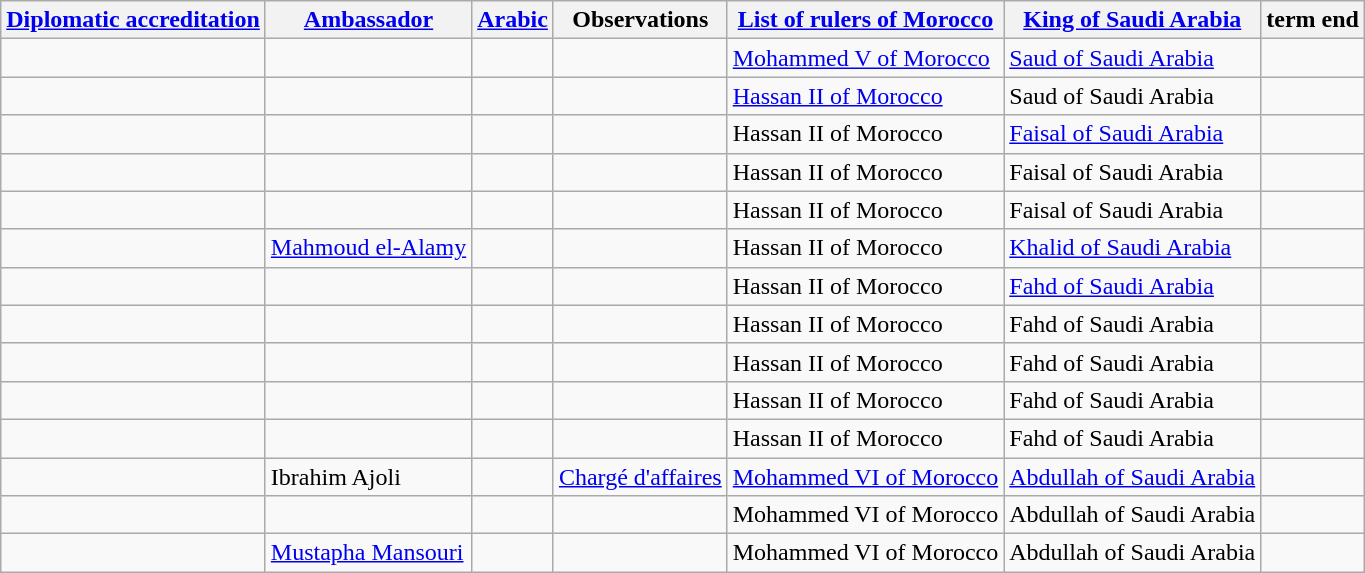<table class="wikitable sortable">
<tr>
<th><a href='#'>Diplomatic accreditation</a></th>
<th><a href='#'>Ambassador</a></th>
<th><a href='#'>Arabic</a></th>
<th>Observations</th>
<th><a href='#'>List of rulers of Morocco</a></th>
<th><a href='#'>King of Saudi Arabia</a></th>
<th>term end</th>
</tr>
<tr>
<td></td>
<td></td>
<td></td>
<td></td>
<td><a href='#'>Mohammed V of Morocco</a></td>
<td><a href='#'>Saud of Saudi Arabia</a></td>
<td></td>
</tr>
<tr>
<td></td>
<td></td>
<td></td>
<td></td>
<td><a href='#'>Hassan II of Morocco</a></td>
<td>Saud of Saudi Arabia</td>
<td></td>
</tr>
<tr>
<td></td>
<td></td>
<td></td>
<td></td>
<td>Hassan II of Morocco</td>
<td><a href='#'>Faisal of Saudi Arabia</a></td>
<td></td>
</tr>
<tr>
<td></td>
<td></td>
<td></td>
<td></td>
<td>Hassan II of Morocco</td>
<td>Faisal of Saudi Arabia</td>
<td></td>
</tr>
<tr>
<td></td>
<td></td>
<td></td>
<td></td>
<td>Hassan II of Morocco</td>
<td>Faisal of Saudi Arabia</td>
<td></td>
</tr>
<tr>
<td></td>
<td><a href='#'>Mahmoud el-Alamy</a></td>
<td></td>
<td></td>
<td>Hassan II of Morocco</td>
<td><a href='#'>Khalid of Saudi Arabia</a></td>
<td></td>
</tr>
<tr>
<td></td>
<td></td>
<td></td>
<td></td>
<td>Hassan II of Morocco</td>
<td><a href='#'>Fahd of Saudi Arabia</a></td>
<td></td>
</tr>
<tr>
<td></td>
<td></td>
<td></td>
<td></td>
<td>Hassan II of Morocco</td>
<td>Fahd of Saudi Arabia</td>
<td></td>
</tr>
<tr>
<td></td>
<td></td>
<td></td>
<td></td>
<td>Hassan II of Morocco</td>
<td>Fahd of Saudi Arabia</td>
<td></td>
</tr>
<tr>
<td></td>
<td></td>
<td></td>
<td></td>
<td>Hassan II of Morocco</td>
<td>Fahd of Saudi Arabia</td>
<td></td>
</tr>
<tr>
<td></td>
<td></td>
<td></td>
<td></td>
<td>Hassan II of Morocco</td>
<td>Fahd of Saudi Arabia</td>
<td></td>
</tr>
<tr>
<td></td>
<td>Ibrahim Ajoli</td>
<td></td>
<td><a href='#'>Chargé d'affaires</a></td>
<td><a href='#'>Mohammed VI of Morocco</a></td>
<td><a href='#'>Abdullah of Saudi Arabia</a></td>
<td></td>
</tr>
<tr>
<td></td>
<td></td>
<td></td>
<td></td>
<td>Mohammed VI of Morocco</td>
<td>Abdullah of Saudi Arabia</td>
<td></td>
</tr>
<tr>
<td></td>
<td><a href='#'>Mustapha Mansouri</a></td>
<td></td>
<td></td>
<td>Mohammed VI of Morocco</td>
<td>Abdullah of Saudi Arabia</td>
<td></td>
</tr>
</table>
